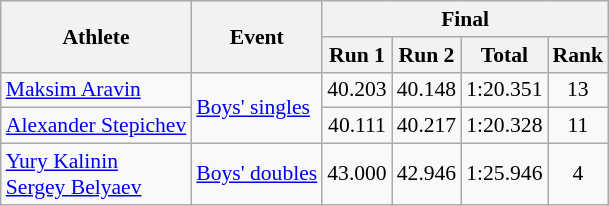<table class="wikitable" style="font-size:90%; text-align:center;">
<tr>
<th rowspan=2>Athlete</th>
<th rowspan=2>Event</th>
<th colspan=4>Final</th>
</tr>
<tr>
<th>Run 1</th>
<th>Run 2</th>
<th>Total</th>
<th>Rank</th>
</tr>
<tr>
<td align=left><a href='#'>Maksim Aravin</a></td>
<td rowspan=2 align=left><a href='#'>Boys' singles</a></td>
<td>40.203</td>
<td>40.148</td>
<td>1:20.351</td>
<td>13</td>
</tr>
<tr>
<td align=left><a href='#'>Alexander Stepichev</a></td>
<td>40.111</td>
<td>40.217</td>
<td>1:20.328</td>
<td>11</td>
</tr>
<tr>
<td align=left><a href='#'>Yury Kalinin</a><br><a href='#'>Sergey Belyaev</a></td>
<td align=left><a href='#'>Boys' doubles</a></td>
<td>43.000</td>
<td>42.946</td>
<td>1:25.946</td>
<td>4</td>
</tr>
</table>
